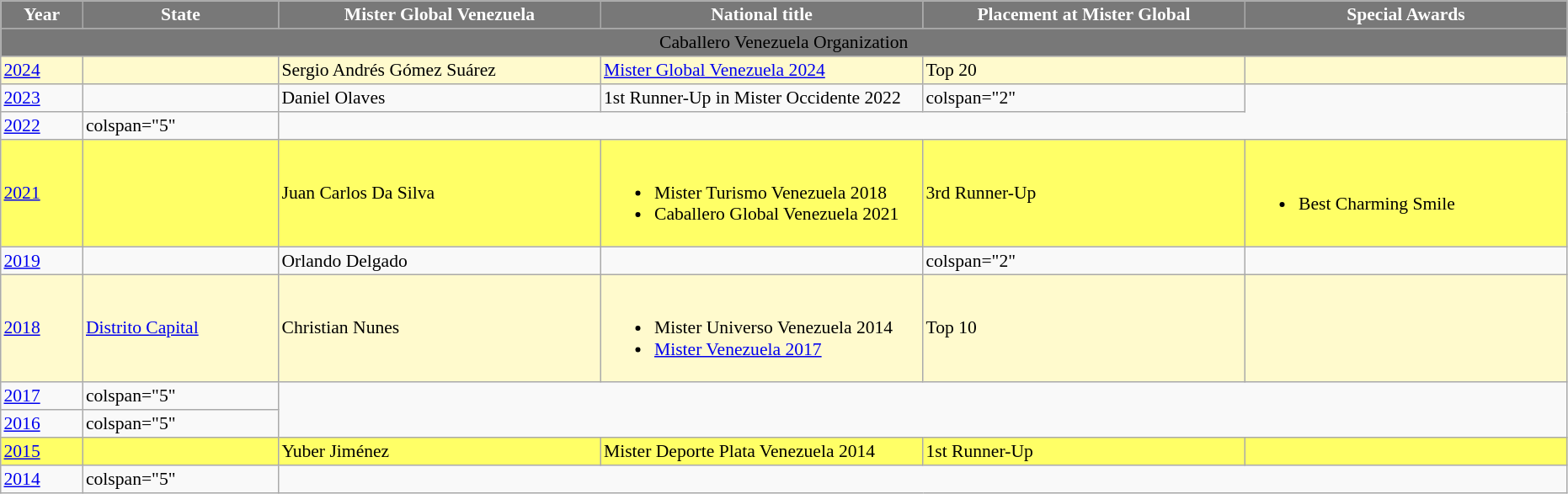<table class="sortable" border="5" cellpadding="2" cellspacing="0" align=" 0 1em 0 0" style="background: #f9f9f9; border: 1px #aaa solid; border-collapse: collapse; font-size: 90%">
<tr>
<th width="60" style="background-color:#787878;color:#FFFFFF;">Year</th>
<th width="150" style="background-color:#787878;color:#FFFFFF;">State</th>
<th width="250" style="background-color:#787878;color:#FFFFFF;">Mister Global Venezuela</th>
<th width="250" style="background-color:#787878;color:#FFFFFF;">National title</th>
<th width="250" style="background-color:#787878;color:#FFFFFF;">Placement at Mister Global</th>
<th width="250" style="background-color:#787878;color:#FFFFFF;">Special Awards</th>
</tr>
<tr bgcolor="#787878" align="center">
<td colspan="6"><span>Caballero Venezuela Organization</span></td>
</tr>
<tr bgcolor="#FFFACD">
<td><a href='#'>2024</a></td>
<td></td>
<td>Sergio Andrés Gómez Suárez</td>
<td><a href='#'>Mister Global Venezuela 2024</a></td>
<td>Top 20</td>
<td></td>
</tr>
<tr>
<td><a href='#'>2023</a></td>
<td></td>
<td>Daniel Olaves</td>
<td>1st Runner-Up in Mister Occidente 2022</td>
<td>colspan="2" </td>
</tr>
<tr>
<td><a href='#'>2022</a></td>
<td>colspan="5" </td>
</tr>
<tr bgcolor="#FFFF66">
<td><a href='#'>2021</a></td>
<td></td>
<td>Juan Carlos Da Silva</td>
<td><br><ul><li>Mister Turismo Venezuela 2018</li><li>Caballero Global Venezuela 2021</li></ul></td>
<td>3rd Runner-Up</td>
<td><br><ul><li>Best Charming Smile</li></ul></td>
</tr>
<tr>
<td><a href='#'>2019</a></td>
<td></td>
<td>Orlando Delgado</td>
<td></td>
<td>colspan="2" </td>
</tr>
<tr bgcolor="#FFFACD">
<td><a href='#'>2018</a></td>
<td> <a href='#'>Distrito Capital</a></td>
<td>Christian Nunes</td>
<td><br><ul><li>Mister Universo Venezuela 2014</li><li><a href='#'>Mister Venezuela 2017</a></li></ul></td>
<td>Top 10</td>
<td></td>
</tr>
<tr>
<td><a href='#'>2017</a></td>
<td>colspan="5" </td>
</tr>
<tr>
<td><a href='#'>2016</a></td>
<td>colspan="5" </td>
</tr>
<tr bgcolor="#FFFF66">
<td><a href='#'>2015</a></td>
<td></td>
<td>Yuber Jiménez</td>
<td>Mister Deporte Plata Venezuela 2014</td>
<td>1st Runner-Up</td>
<td></td>
</tr>
<tr>
<td><a href='#'>2014</a></td>
<td>colspan="5" </td>
</tr>
</table>
